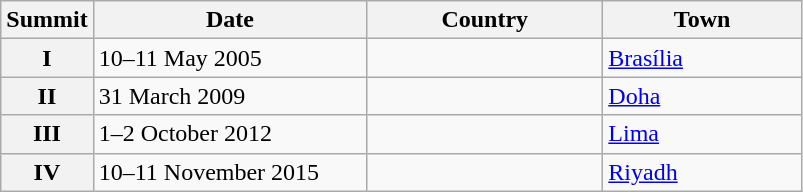<table class="wikitable">
<tr>
<th width=50px>Summit</th>
<th width=175px>Date</th>
<th width=150px>Country</th>
<th width=125px>Town</th>
</tr>
<tr>
<th>I</th>
<td>10–11 May 2005</td>
<td></td>
<td><a href='#'>Brasília</a></td>
</tr>
<tr>
<th>II</th>
<td>31 March 2009</td>
<td></td>
<td><a href='#'>Doha</a></td>
</tr>
<tr>
<th>III</th>
<td>1–2 October 2012</td>
<td></td>
<td><a href='#'>Lima</a></td>
</tr>
<tr>
<th>IV</th>
<td>10–11 November 2015</td>
<td></td>
<td><a href='#'>Riyadh</a></td>
</tr>
</table>
